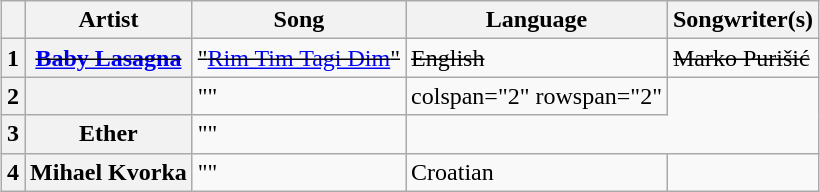<table class="wikitable sortable plainrowheaders" style="margin: 1em auto 1em auto">
<tr>
<th></th>
<th>Artist</th>
<th>Song</th>
<th>Language</th>
<th class="unsortable">Songwriter(s)</th>
</tr>
<tr>
<th scope="row">1</th>
<th scope="row"><s><a href='#'>Baby Lasagna</a></s></th>
<td><s>"<a href='#'>Rim Tim Tagi Dim</a>"</s></td>
<td><s>English</s></td>
<td><s>Marko Purišić</s></td>
</tr>
<tr>
<th scope="row">2</th>
<th scope="row"></th>
<td>""</td>
<td>colspan="2" rowspan="2" </td>
</tr>
<tr>
<th scope="row">3</th>
<th scope="row">Ether</th>
<td>""</td>
</tr>
<tr>
<th scope="row">4</th>
<th scope="row">Mihael Kvorka</th>
<td>""</td>
<td>Croatian</td>
<td></td>
</tr>
</table>
